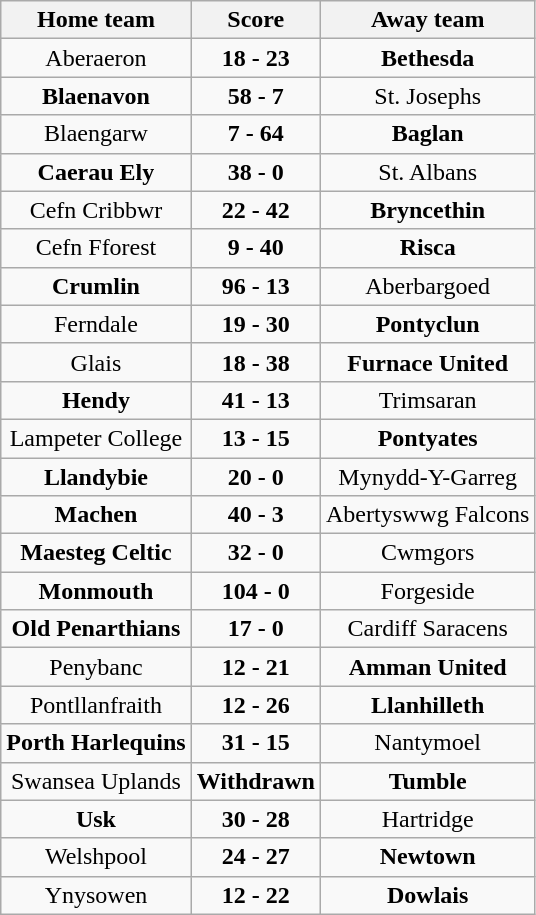<table class="wikitable" style="text-align: center">
<tr>
<th>Home team</th>
<th>Score</th>
<th>Away team</th>
</tr>
<tr>
<td>Aberaeron</td>
<td><strong>18 - 23</strong></td>
<td><strong>Bethesda</strong></td>
</tr>
<tr>
<td><strong>Blaenavon</strong></td>
<td><strong>58 - 7</strong></td>
<td>St. Josephs</td>
</tr>
<tr>
<td>Blaengarw</td>
<td><strong>7 - 64</strong></td>
<td><strong>Baglan</strong></td>
</tr>
<tr>
<td><strong> Caerau Ely</strong></td>
<td><strong>38 - 0</strong></td>
<td>St. Albans</td>
</tr>
<tr>
<td>Cefn Cribbwr</td>
<td><strong>22 - 42</strong></td>
<td><strong>Bryncethin</strong></td>
</tr>
<tr>
<td>Cefn Fforest</td>
<td><strong>9 - 40</strong></td>
<td><strong>Risca</strong></td>
</tr>
<tr>
<td><strong>Crumlin</strong></td>
<td><strong>96 - 13</strong></td>
<td>Aberbargoed</td>
</tr>
<tr>
<td>Ferndale</td>
<td><strong>19 - 30</strong></td>
<td><strong>Pontyclun</strong></td>
</tr>
<tr>
<td>Glais</td>
<td><strong>18 - 38</strong></td>
<td><strong>Furnace United</strong></td>
</tr>
<tr>
<td><strong>Hendy</strong></td>
<td><strong>41 - 13</strong></td>
<td>Trimsaran</td>
</tr>
<tr>
<td>Lampeter College</td>
<td><strong>13 - 15</strong></td>
<td><strong>Pontyates</strong></td>
</tr>
<tr>
<td><strong>Llandybie</strong></td>
<td><strong>20 - 0</strong></td>
<td>Mynydd-Y-Garreg</td>
</tr>
<tr>
<td><strong>Machen</strong></td>
<td><strong>40 - 3</strong></td>
<td>Abertyswwg Falcons</td>
</tr>
<tr>
<td><strong>Maesteg Celtic</strong></td>
<td><strong>32 - 0</strong></td>
<td>Cwmgors</td>
</tr>
<tr>
<td><strong>Monmouth</strong></td>
<td><strong>104 - 0</strong></td>
<td>Forgeside</td>
</tr>
<tr>
<td><strong>Old Penarthians</strong></td>
<td><strong>17 - 0</strong></td>
<td>Cardiff Saracens</td>
</tr>
<tr>
<td>Penybanc</td>
<td><strong>12 - 21</strong></td>
<td><strong>Amman United</strong></td>
</tr>
<tr>
<td>Pontllanfraith</td>
<td><strong>12 - 26</strong></td>
<td><strong>Llanhilleth</strong></td>
</tr>
<tr>
<td><strong>Porth Harlequins</strong></td>
<td><strong>31 - 15</strong></td>
<td>Nantymoel</td>
</tr>
<tr>
<td>Swansea Uplands</td>
<td><strong>Withdrawn</strong></td>
<td><strong>Tumble</strong></td>
</tr>
<tr>
<td><strong>Usk</strong></td>
<td><strong>30 - 28</strong></td>
<td>Hartridge</td>
</tr>
<tr>
<td>Welshpool</td>
<td><strong>24 - 27</strong></td>
<td><strong>Newtown</strong></td>
</tr>
<tr>
<td>Ynysowen</td>
<td><strong>12 - 22</strong></td>
<td><strong>Dowlais</strong></td>
</tr>
</table>
